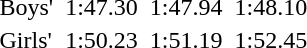<table>
<tr>
<td>Boys'<br></td>
<td></td>
<td>1:47.30</td>
<td></td>
<td>1:47.94</td>
<td></td>
<td>1:48.10</td>
</tr>
<tr>
<td>Girls'<br></td>
<td></td>
<td>1:50.23</td>
<td></td>
<td>1:51.19</td>
<td></td>
<td>1:52.45</td>
</tr>
</table>
